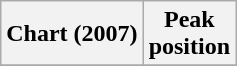<table class="wikitable plainrowheaders">
<tr>
<th scope="col">Chart (2007)</th>
<th scope="col">Peak<br>position</th>
</tr>
<tr>
</tr>
</table>
